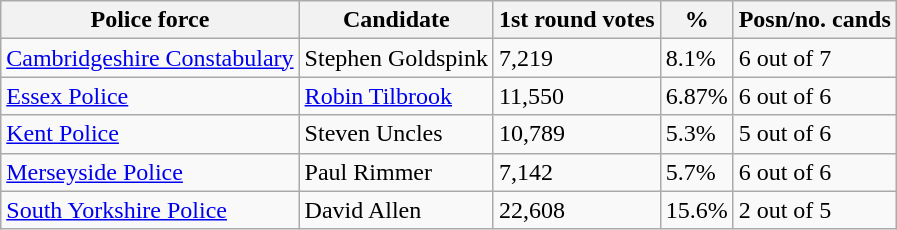<table class="wikitable">
<tr>
<th>Police force</th>
<th>Candidate</th>
<th>1st round votes</th>
<th>%</th>
<th>Posn/no. cands</th>
</tr>
<tr>
<td><a href='#'>Cambridgeshire Constabulary</a></td>
<td>Stephen Goldspink</td>
<td>7,219</td>
<td>8.1%</td>
<td>6 out of 7</td>
</tr>
<tr>
<td><a href='#'>Essex Police</a></td>
<td><a href='#'>Robin Tilbrook</a></td>
<td>11,550</td>
<td>6.87%</td>
<td>6 out of 6</td>
</tr>
<tr>
<td><a href='#'>Kent Police</a></td>
<td>Steven Uncles</td>
<td>10,789</td>
<td>5.3%</td>
<td>5 out of 6</td>
</tr>
<tr>
<td><a href='#'>Merseyside Police</a></td>
<td>Paul Rimmer</td>
<td>7,142</td>
<td>5.7%</td>
<td>6 out of 6</td>
</tr>
<tr>
<td><a href='#'>South Yorkshire Police</a></td>
<td>David Allen</td>
<td>22,608</td>
<td>15.6%</td>
<td>2 out of 5</td>
</tr>
</table>
